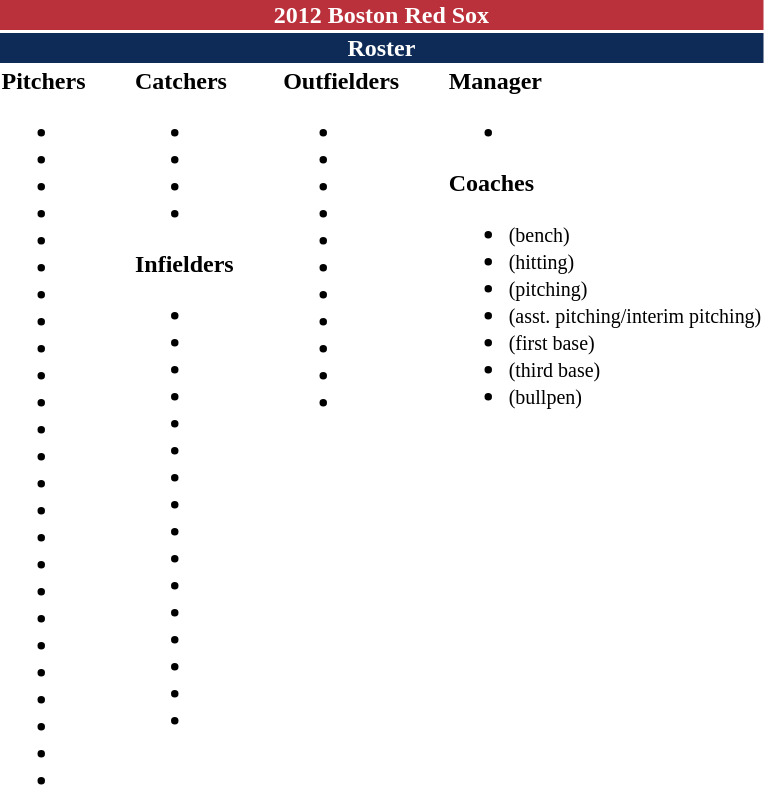<table class="toccolours" style="text-align: left;">
<tr>
<th colspan="10" style="background-color: #ba313c; color: #FFFFFF; text-align: center;">2012 Boston Red Sox</th>
</tr>
<tr>
<td colspan="10" style="background-color:#0d2b56; color: white; text-align: center;"><strong>Roster</strong></td>
</tr>
<tr>
<td valign="top"><strong>Pitchers</strong><br><ul><li></li><li></li><li></li><li></li><li></li><li></li><li></li><li></li><li></li><li></li><li></li><li></li><li></li><li></li><li></li><li></li><li></li><li></li><li></li><li></li><li></li><li></li><li></li><li></li><li></li></ul></td>
<td width="25px"></td>
<td valign="top"><strong>Catchers</strong><br><ul><li></li><li></li><li></li><li></li></ul><strong>Infielders</strong><ul><li></li><li></li><li></li><li></li><li></li><li></li><li></li><li></li><li></li><li></li><li></li><li></li><li></li><li></li><li></li><li></li></ul></td>
<td width="25px"></td>
<td valign="top"><strong>Outfielders</strong><br><ul><li></li><li></li><li></li><li></li><li></li><li></li><li></li><li></li><li></li><li></li><li></li></ul></td>
<td width="25px"></td>
<td valign="top"><strong>Manager</strong><br><ul><li></li></ul><strong>Coaches</strong><ul><li> <small>(bench)</small></li><li> <small>(hitting)</small></li><li> <small>(pitching)</small></li><li> <small>(asst. pitching/interim pitching)</small></li><li> <small>(first base)</small></li><li> <small>(third base)</small></li><li> <small>(bullpen)</small></li></ul></td>
</tr>
<tr>
</tr>
</table>
